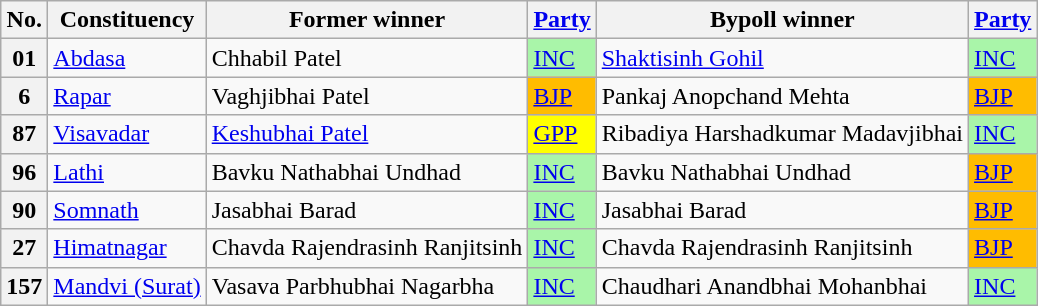<table class="wikitable sortable mw-collapsible mw-collapsed">
<tr>
<th>No.</th>
<th>Constituency</th>
<th>Former winner</th>
<th><a href='#'>Party</a></th>
<th>Bypoll winner</th>
<th><a href='#'>Party</a></th>
</tr>
<tr>
<th>01</th>
<td><a href='#'>Abdasa</a></td>
<td>Chhabil Patel</td>
<td style="background:#a9f5a9;"><a href='#'>INC</a></td>
<td><a href='#'>Shaktisinh Gohil</a></td>
<td style="background:#a9f5a9;"><a href='#'>INC</a></td>
</tr>
<tr>
<th>6</th>
<td><a href='#'>Rapar</a></td>
<td>Vaghjibhai Patel</td>
<td style="background:#ffbc00;"><a href='#'>BJP</a></td>
<td>Pankaj Anopchand Mehta</td>
<td style="background:#ffbc00;"><a href='#'>BJP</a></td>
</tr>
<tr>
<th>87</th>
<td><a href='#'>Visavadar</a></td>
<td><a href='#'>Keshubhai Patel</a></td>
<td style="background:#ff0;"><a href='#'>GPP</a></td>
<td>Ribadiya Harshadkumar Madavjibhai</td>
<td style="background:#a9f5a9;"><a href='#'>INC</a></td>
</tr>
<tr>
<th>96</th>
<td><a href='#'>Lathi</a></td>
<td>Bavku Nathabhai Undhad</td>
<td style="background:#a9f5a9;"><a href='#'>INC</a></td>
<td>Bavku Nathabhai Undhad</td>
<td style="background:#ffbc00;"><a href='#'>BJP</a></td>
</tr>
<tr>
<th>90</th>
<td><a href='#'>Somnath</a></td>
<td>Jasabhai Barad</td>
<td style="background:#a9f5a9;"><a href='#'>INC</a></td>
<td>Jasabhai Barad</td>
<td style="background:#ffbc00;"><a href='#'>BJP</a></td>
</tr>
<tr>
<th>27</th>
<td><a href='#'>Himatnagar</a></td>
<td>Chavda Rajendrasinh Ranjitsinh</td>
<td style="background:#a9f5a9;"><a href='#'>INC</a></td>
<td>Chavda Rajendrasinh Ranjitsinh</td>
<td style="background:#ffbc00;"><a href='#'>BJP</a></td>
</tr>
<tr>
<th>157</th>
<td><a href='#'>Mandvi (Surat)</a></td>
<td>Vasava Parbhubhai Nagarbha</td>
<td style="background:#a9f5a9;"><a href='#'>INC</a></td>
<td>Chaudhari Anandbhai Mohanbhai</td>
<td style="background:#a9f5a9;"><a href='#'>INC</a></td>
</tr>
</table>
